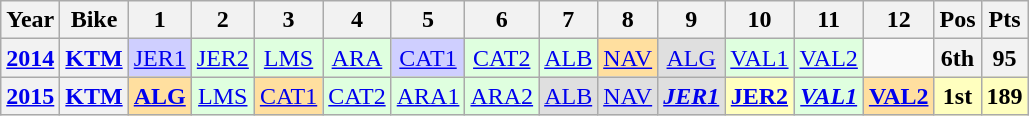<table class="wikitable" style="text-align:center;">
<tr>
<th>Year</th>
<th>Bike</th>
<th>1</th>
<th>2</th>
<th>3</th>
<th>4</th>
<th>5</th>
<th>6</th>
<th>7</th>
<th>8</th>
<th>9</th>
<th>10</th>
<th>11</th>
<th>12</th>
<th>Pos</th>
<th>Pts</th>
</tr>
<tr>
<th><a href='#'>2014</a></th>
<th><a href='#'>KTM</a></th>
<td style="background:#cfcfff;"><a href='#'>JER1</a><br></td>
<td style="background:#dfffdf;"><a href='#'>JER2</a><br></td>
<td style="background:#dfffdf;"><a href='#'>LMS</a><br></td>
<td style="background:#dfffdf;"><a href='#'>ARA</a><br></td>
<td style="background:#cfcfff;"><a href='#'>CAT1</a><br></td>
<td style="background:#dfffdf;"><a href='#'>CAT2</a><br></td>
<td style="background:#dfffdf;"><a href='#'>ALB</a><br></td>
<td style="background:#ffdf9f;"><a href='#'>NAV</a><br></td>
<td style="background:#dfdfdf;"><a href='#'>ALG</a><br></td>
<td style="background:#dfffdf;"><a href='#'>VAL1</a><br></td>
<td style="background:#dfffdf;"><a href='#'>VAL2</a><br></td>
<td></td>
<th>6th</th>
<th>95</th>
</tr>
<tr>
<th><a href='#'>2015</a></th>
<th><a href='#'>KTM</a></th>
<td style="background:#FFDF9F;"><strong><a href='#'>ALG</a></strong><br></td>
<td style="background:#DFFFDF;"><a href='#'>LMS</a><br></td>
<td style="background:#FFDF9F;"><a href='#'>CAT1</a><br></td>
<td style="background:#DFFFDF;"><a href='#'>CAT2</a><br></td>
<td style="background:#DFFFDF;"><a href='#'>ARA1</a><br></td>
<td style="background:#DFFFDF;"><a href='#'>ARA2</a><br></td>
<td style="background:#DFDFDF;"><a href='#'>ALB</a><br></td>
<td style="background:#DFDFDF;"><a href='#'>NAV</a><br></td>
<td style="background:#DFDFDF;"><strong><em><a href='#'>JER1</a></em></strong><br></td>
<td style="background:#FFFFBF;"><strong><a href='#'>JER2</a></strong><br></td>
<td style="background:#DFFFDF;"><strong><em><a href='#'>VAL1</a></em></strong><br></td>
<td style="background:#FFDF9F;"><strong><a href='#'>VAL2</a></strong><br></td>
<th style="background:#FFFFBF;">1st</th>
<th style="background:#FFFFBF;">189</th>
</tr>
</table>
